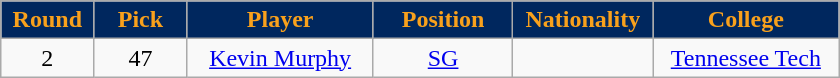<table class="wikitable sortable sortable">
<tr>
<th style="background:#00275E; color:#F9A11C" width="10%">Round</th>
<th style="background:#00275E; color:#F9A11C" width="10%">Pick</th>
<th style="background:#00275E; color:#F9A11C" width="20%">Player</th>
<th style="background:#00275E; color:#F9A11C" width="15%">Position</th>
<th style="background:#00275E; color:#F9A11C" width="15%">Nationality</th>
<th style="background:#00275E; color:#F9A11C" width="20%">College</th>
</tr>
<tr style="text-align: center">
<td>2</td>
<td>47</td>
<td><a href='#'>Kevin Murphy</a></td>
<td><a href='#'>SG</a></td>
<td></td>
<td><a href='#'>Tennessee Tech</a></td>
</tr>
</table>
